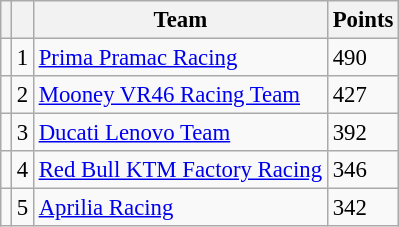<table class="wikitable" style="font-size: 95%;">
<tr>
<th></th>
<th></th>
<th>Team</th>
<th>Points</th>
</tr>
<tr>
<td></td>
<td align=center>1</td>
<td> <a href='#'>Prima Pramac Racing</a></td>
<td align=left>490</td>
</tr>
<tr>
<td></td>
<td align=center>2</td>
<td> <a href='#'>Mooney VR46 Racing Team</a></td>
<td align=left>427</td>
</tr>
<tr>
<td></td>
<td align=center>3</td>
<td> <a href='#'>Ducati Lenovo Team</a></td>
<td align=left>392</td>
</tr>
<tr>
<td></td>
<td align=center>4</td>
<td> <a href='#'>Red Bull KTM Factory Racing</a></td>
<td align=left>346</td>
</tr>
<tr>
<td></td>
<td align=center>5</td>
<td> <a href='#'>Aprilia Racing</a></td>
<td align=left>342</td>
</tr>
</table>
